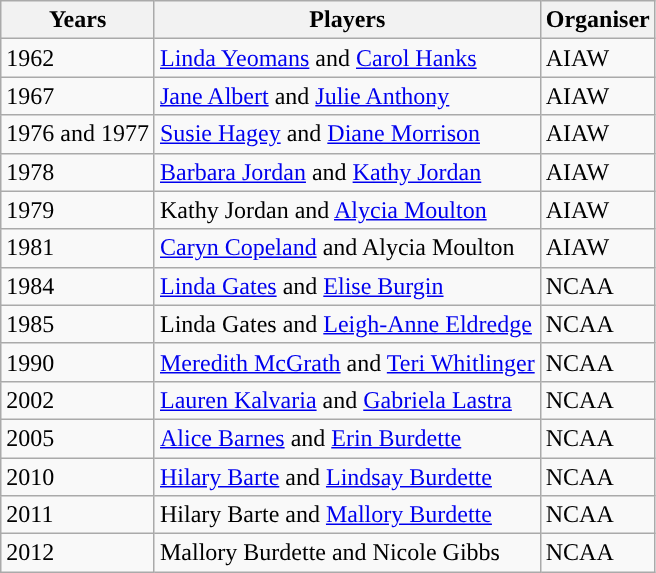<table class="wikitable sortable">
<tr>
<th width=px>Years</th>
<th width=px>Players</th>
<th width=px>Organiser</th>
</tr>
<tr>
<td>1962</td>
<td><a href='#'>Linda Yeomans</a> and <a href='#'>Carol Hanks</a></td>
<td>AIAW</td>
</tr>
<tr>
<td>1967</td>
<td><a href='#'>Jane Albert</a> and <a href='#'>Julie Anthony</a></td>
<td>AIAW</td>
</tr>
<tr>
<td>1976 and 1977</td>
<td><a href='#'>Susie Hagey</a> and <a href='#'>Diane Morrison</a></td>
<td>AIAW</td>
</tr>
<tr>
<td>1978</td>
<td><a href='#'>Barbara Jordan</a> and <a href='#'>Kathy Jordan</a></td>
<td>AIAW</td>
</tr>
<tr>
<td>1979</td>
<td>Kathy Jordan and <a href='#'>Alycia Moulton</a></td>
<td>AIAW</td>
</tr>
<tr>
<td>1981</td>
<td><a href='#'>Caryn Copeland</a> and Alycia Moulton</td>
<td>AIAW</td>
</tr>
<tr>
<td>1984</td>
<td><a href='#'>Linda Gates</a> and <a href='#'>Elise Burgin</a></td>
<td>NCAA</td>
</tr>
<tr>
<td>1985</td>
<td>Linda Gates and <a href='#'>Leigh-Anne Eldredge</a></td>
<td>NCAA</td>
</tr>
<tr>
<td>1990</td>
<td><a href='#'>Meredith McGrath</a> and <a href='#'>Teri Whitlinger</a></td>
<td>NCAA</td>
</tr>
<tr>
<td>2002</td>
<td><a href='#'>Lauren Kalvaria</a> and <a href='#'>Gabriela Lastra</a></td>
<td>NCAA</td>
</tr>
<tr>
<td>2005</td>
<td><a href='#'>Alice Barnes</a> and <a href='#'>Erin Burdette</a></td>
<td>NCAA</td>
</tr>
<tr>
<td>2010</td>
<td><a href='#'>Hilary Barte</a> and <a href='#'>Lindsay Burdette</a></td>
<td>NCAA</td>
</tr>
<tr>
<td>2011</td>
<td>Hilary Barte and <a href='#'>Mallory Burdette</a></td>
<td>NCAA</td>
</tr>
<tr>
<td>2012</td>
<td>Mallory Burdette and Nicole Gibbs</td>
<td>NCAA</td>
</tr>
</table>
